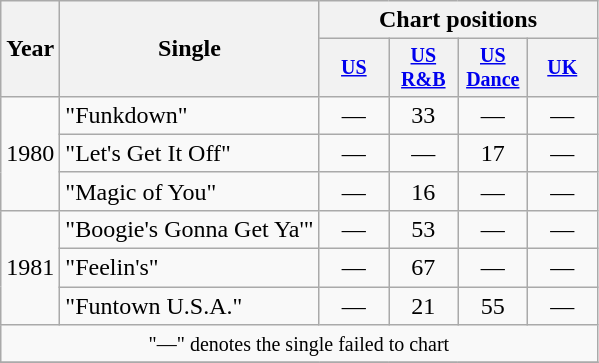<table class="wikitable" style="text-align:center;">
<tr>
<th rowspan="2">Year</th>
<th rowspan="2">Single</th>
<th colspan="4">Chart positions</th>
</tr>
<tr style="font-size:smaller;">
<th width="40"><a href='#'>US</a></th>
<th width="40"><a href='#'>US<br>R&B</a></th>
<th width="40"><a href='#'>US<br>Dance</a></th>
<th width="40"><a href='#'>UK</a></th>
</tr>
<tr>
<td rowspan="3">1980</td>
<td align="left">"Funkdown"</td>
<td>—</td>
<td>33</td>
<td>—</td>
<td>—</td>
</tr>
<tr>
<td align="left">"Let's Get It Off"</td>
<td>—</td>
<td>—</td>
<td>17</td>
<td>—</td>
</tr>
<tr>
<td align="left">"Magic of You"</td>
<td>—</td>
<td>16</td>
<td>—</td>
<td>—</td>
</tr>
<tr>
<td rowspan="3">1981</td>
<td align="left">"Boogie's Gonna Get Ya'"</td>
<td>—</td>
<td>53</td>
<td>—</td>
<td>—</td>
</tr>
<tr>
<td align="left">"Feelin's"</td>
<td>—</td>
<td>67</td>
<td>—</td>
<td>—</td>
</tr>
<tr>
<td align="left">"Funtown U.S.A."</td>
<td>—</td>
<td>21</td>
<td>55</td>
<td>—</td>
</tr>
<tr>
<td align="center" colspan="9"><small>"—" denotes the single failed to chart</small></td>
</tr>
<tr>
</tr>
</table>
